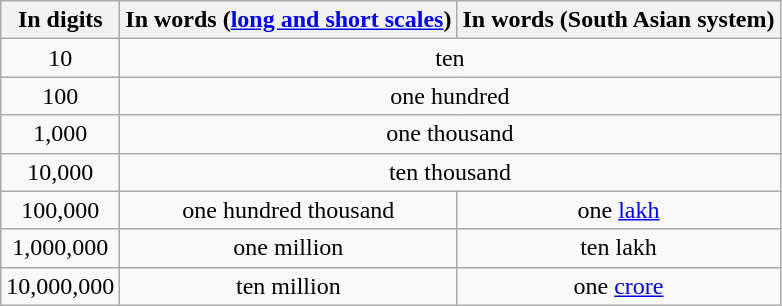<table class="wikitable" style="text-align:center">
<tr>
<th>In digits</th>
<th>In words (<a href='#'>long and short scales</a>)</th>
<th>In words (South Asian system)</th>
</tr>
<tr>
<td>10</td>
<td colspan="2">ten</td>
</tr>
<tr>
<td>100</td>
<td colspan="2">one hundred</td>
</tr>
<tr>
<td>1,000</td>
<td colspan="2">one thousand</td>
</tr>
<tr>
<td>10,000</td>
<td colspan="2">ten thousand</td>
</tr>
<tr>
<td>100,000</td>
<td>one hundred thousand</td>
<td>one <a href='#'>lakh</a></td>
</tr>
<tr>
<td>1,000,000</td>
<td>one million</td>
<td>ten lakh</td>
</tr>
<tr>
<td>10,000,000</td>
<td>ten million</td>
<td>one <a href='#'>crore</a></td>
</tr>
</table>
